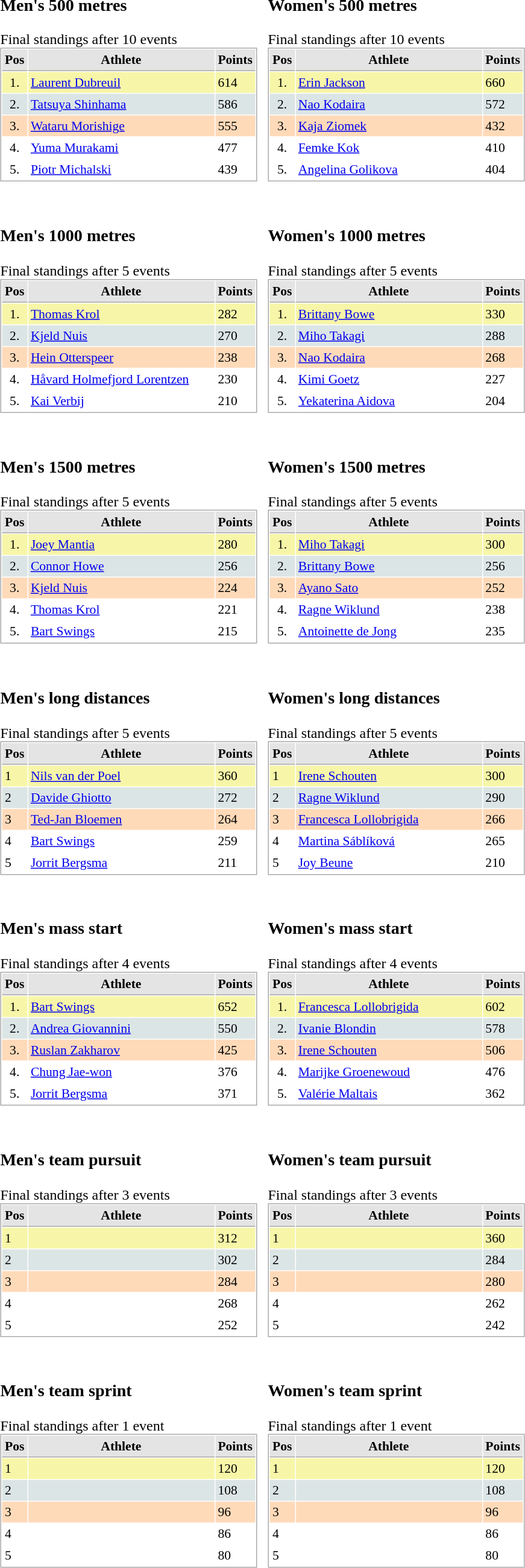<table border="0" cellspacing="10">
<tr>
<td><br><h3>Men's 500 metres</h3>Final standings after 10 events<table cellspacing="1" cellpadding="3" style="border:1px solid #aaa; font-size:90%;">
<tr style="background:#e4e4e4;">
<th style="border-bottom:1px solid #aaa; width:10px;">Pos</th>
<th style="border-bottom:1px solid #aaa; width:200px;">Athlete</th>
<th style="border-bottom:1px solid #aaa; width:20px;">Points</th>
</tr>
<tr style="background:#f7f6a8;">
<td style="text-align:center;">1.</td>
<td> <a href='#'>Laurent Dubreuil</a></td>
<td>614</td>
</tr>
<tr style="background:#dce5e5;">
<td style="text-align:center;">2.</td>
<td> <a href='#'>Tatsuya Shinhama</a></td>
<td>586</td>
</tr>
<tr style="background:#ffdab9;">
<td style="text-align:center;">3.</td>
<td> <a href='#'>Wataru Morishige</a></td>
<td>555</td>
</tr>
<tr>
<td style="text-align:center;">4.</td>
<td> <a href='#'>Yuma Murakami</a></td>
<td>477</td>
</tr>
<tr>
<td style="text-align:center;">5.</td>
<td> <a href='#'>Piotr Michalski</a></td>
<td>439</td>
</tr>
</table>
</td>
<td><br><h3>Women's 500 metres</h3>Final standings after 10 events<table cellspacing="1" cellpadding="3" style="border:1px solid #aaa; font-size:90%;">
<tr style="background:#e4e4e4;">
<th style="border-bottom:1px solid #aaa; width:10px;">Pos</th>
<th style="border-bottom:1px solid #aaa; width:200px;">Athlete</th>
<th style="border-bottom:1px solid #aaa; width:20px;">Points</th>
</tr>
<tr style="background:#f7f6a8;">
<td style="text-align:center;">1.</td>
<td> <a href='#'>Erin Jackson</a></td>
<td>660</td>
</tr>
<tr style="background:#dce5e5;">
<td style="text-align:center;">2.</td>
<td> <a href='#'>Nao Kodaira</a></td>
<td>572</td>
</tr>
<tr style="background:#ffdab9;">
<td style="text-align:center;">3.</td>
<td> <a href='#'>Kaja Ziomek</a></td>
<td>432</td>
</tr>
<tr>
<td style="text-align:center;">4.</td>
<td> <a href='#'>Femke Kok</a></td>
<td>410</td>
</tr>
<tr>
<td style="text-align:center;">5.</td>
<td> <a href='#'>Angelina Golikova</a></td>
<td>404</td>
</tr>
</table>
</td>
</tr>
<tr>
<td><br><h3>Men's 1000 metres</h3>Final standings after 5 events<table cellspacing="1" cellpadding="3" style="border:1px solid #aaa; font-size:90%;">
<tr style="background:#e4e4e4;">
<th style="border-bottom:1px solid #aaa; width:10px;">Pos</th>
<th style="border-bottom:1px solid #aaa; width:200px;">Athlete</th>
<th style="border-bottom:1px solid #aaa; width:20px;">Points</th>
</tr>
<tr style="background:#f7f6a8;">
<td style="text-align:center;">1.</td>
<td> <a href='#'>Thomas Krol</a></td>
<td>282</td>
</tr>
<tr style="background:#dce5e5;">
<td style="text-align:center;">2.</td>
<td> <a href='#'>Kjeld Nuis</a></td>
<td>270</td>
</tr>
<tr style="background:#ffdab9;">
<td style="text-align:center;">3.</td>
<td> <a href='#'>Hein Otterspeer</a></td>
<td>238</td>
</tr>
<tr>
<td style="text-align:center;">4.</td>
<td> <a href='#'>Håvard Holmefjord Lorentzen</a></td>
<td>230</td>
</tr>
<tr>
<td style="text-align:center;">5.</td>
<td> <a href='#'>Kai Verbij</a></td>
<td>210</td>
</tr>
</table>
</td>
<td><br><h3>Women's 1000 metres</h3>Final standings after 5 events<table cellspacing="1" cellpadding="3" style="border:1px solid #aaa; font-size:90%;">
<tr style="background:#e4e4e4;">
<th style="border-bottom:1px solid #aaa; width:10px;">Pos</th>
<th style="border-bottom:1px solid #aaa; width:200px;">Athlete</th>
<th style="border-bottom:1px solid #aaa; width:20px;">Points</th>
</tr>
<tr style="background:#f7f6a8;">
<td style="text-align:center;">1.</td>
<td> <a href='#'>Brittany Bowe</a></td>
<td>330</td>
</tr>
<tr style="background:#dce5e5;">
<td style="text-align:center;">2.</td>
<td> <a href='#'>Miho Takagi</a></td>
<td>288</td>
</tr>
<tr style="background:#ffdab9;">
<td style="text-align:center;">3.</td>
<td> <a href='#'>Nao Kodaira</a></td>
<td>268</td>
</tr>
<tr>
<td style="text-align:center;">4.</td>
<td> <a href='#'>Kimi Goetz</a></td>
<td>227</td>
</tr>
<tr>
<td style="text-align:center;">5.</td>
<td> <a href='#'>Yekaterina Aidova</a></td>
<td>204</td>
</tr>
</table>
</td>
</tr>
<tr>
<td><br><h3>Men's 1500 metres</h3>Final standings after 5 events<table cellspacing="1" cellpadding="3" style="border:1px solid #aaa; font-size:90%;">
<tr style="background:#e4e4e4;">
<th style="border-bottom:1px solid #aaa; width:10px;">Pos</th>
<th style="border-bottom:1px solid #aaa; width:200px;">Athlete</th>
<th style="border-bottom:1px solid #aaa; width:20px;">Points</th>
</tr>
<tr style="background:#f7f6a8;">
<td style="text-align:center;">1.</td>
<td> <a href='#'>Joey Mantia</a></td>
<td>280</td>
</tr>
<tr style="background:#dce5e5;">
<td style="text-align:center;">2.</td>
<td> <a href='#'>Connor Howe</a></td>
<td>256</td>
</tr>
<tr style="background:#ffdab9;">
<td style="text-align:center;">3.</td>
<td> <a href='#'>Kjeld Nuis</a></td>
<td>224</td>
</tr>
<tr>
<td style="text-align:center;">4.</td>
<td> <a href='#'>Thomas Krol</a></td>
<td>221</td>
</tr>
<tr>
<td style="text-align:center;">5.</td>
<td> <a href='#'>Bart Swings</a></td>
<td>215</td>
</tr>
</table>
</td>
<td><br><h3>Women's 1500 metres</h3>Final standings after 5 events<table cellspacing="1" cellpadding="3" style="border:1px solid #aaa; font-size:90%;">
<tr style="background:#e4e4e4;">
<th style="border-bottom:1px solid #aaa; width:10px;">Pos</th>
<th style="border-bottom:1px solid #aaa; width:200px;">Athlete</th>
<th style="border-bottom:1px solid #aaa; width:20px;">Points</th>
</tr>
<tr style="background:#f7f6a8;">
<td style="text-align:center;">1.</td>
<td> <a href='#'>Miho Takagi</a></td>
<td>300</td>
</tr>
<tr style="background:#dce5e5;">
<td style="text-align:center;">2.</td>
<td> <a href='#'>Brittany Bowe</a></td>
<td>256</td>
</tr>
<tr style="background:#ffdab9;">
<td style="text-align:center;">3.</td>
<td> <a href='#'>Ayano Sato</a></td>
<td>252</td>
</tr>
<tr>
<td style="text-align:center;">4.</td>
<td> <a href='#'>Ragne Wiklund</a></td>
<td>238</td>
</tr>
<tr>
<td style="text-align:center;">5.</td>
<td> <a href='#'>Antoinette de Jong</a></td>
<td>235</td>
</tr>
</table>
</td>
</tr>
<tr>
<td><br><h3>Men's long distances</h3>Final standings after 5 events<table cellspacing="1" cellpadding="3" style="border:1px solid #aaa; font-size:90%;">
<tr style="background:#e4e4e4;">
<th style="border-bottom:1px solid #aaa; width:10px;">Pos</th>
<th style="border-bottom:1px solid #aaa; width:200px;">Athlete</th>
<th style="border-bottom:1px solid #aaa; width:20px;">Points</th>
</tr>
<tr style="background:#f7f6a8;">
<td>1</td>
<td> <a href='#'>Nils van der Poel</a></td>
<td>360</td>
</tr>
<tr style="background:#dce5e5;">
<td>2</td>
<td> <a href='#'>Davide Ghiotto</a></td>
<td>272</td>
</tr>
<tr style="background:#ffdab9;">
<td>3</td>
<td> <a href='#'>Ted-Jan Bloemen</a></td>
<td>264</td>
</tr>
<tr>
<td>4</td>
<td> <a href='#'>Bart Swings</a></td>
<td>259</td>
</tr>
<tr>
<td>5</td>
<td> <a href='#'>Jorrit Bergsma</a></td>
<td>211</td>
</tr>
</table>
</td>
<td><br><h3>Women's long distances</h3>Final standings after 5 events<table cellspacing="1" cellpadding="3" style="border:1px solid #aaa; font-size:90%;">
<tr style="background:#e4e4e4;">
<th style="border-bottom:1px solid #aaa; width:10px;">Pos</th>
<th style="border-bottom:1px solid #aaa; width:200px;">Athlete</th>
<th style="border-bottom:1px solid #aaa; width:20px;">Points</th>
</tr>
<tr style="background:#f7f6a8;">
<td>1</td>
<td> <a href='#'>Irene Schouten</a></td>
<td>300</td>
</tr>
<tr style="background:#dce5e5;">
<td>2</td>
<td> <a href='#'>Ragne Wiklund</a></td>
<td>290</td>
</tr>
<tr style="background:#ffdab9;">
<td>3</td>
<td> <a href='#'>Francesca Lollobrigida</a></td>
<td>266</td>
</tr>
<tr>
<td>4</td>
<td> <a href='#'>Martina Sáblíková</a></td>
<td>265</td>
</tr>
<tr>
<td>5</td>
<td> <a href='#'>Joy Beune</a></td>
<td>210</td>
</tr>
</table>
</td>
</tr>
<tr>
<td><br><h3>Men's mass start</h3>Final standings after 4 events<table cellspacing="1" cellpadding="3" style="border:1px solid #aaa; font-size:90%;">
<tr style="background:#e4e4e4;">
<th style="border-bottom:1px solid #aaa; width:10px;">Pos</th>
<th style="border-bottom:1px solid #aaa; width:200px;">Athlete</th>
<th style="border-bottom:1px solid #aaa; width:20px;">Points</th>
</tr>
<tr style="background:#f7f6a8;">
<td style="text-align:center;">1.</td>
<td> <a href='#'>Bart Swings</a></td>
<td>652</td>
</tr>
<tr style="background:#dce5e5;">
<td style="text-align:center;">2.</td>
<td> <a href='#'>Andrea Giovannini</a></td>
<td>550</td>
</tr>
<tr style="background:#ffdab9;">
<td style="text-align:center;">3.</td>
<td> <a href='#'>Ruslan Zakharov</a></td>
<td>425</td>
</tr>
<tr>
<td style="text-align:center;">4.</td>
<td> <a href='#'>Chung Jae-won</a></td>
<td>376</td>
</tr>
<tr>
<td style="text-align:center;">5.</td>
<td> <a href='#'>Jorrit Bergsma</a></td>
<td>371</td>
</tr>
</table>
</td>
<td><br><h3>Women's mass start</h3>Final standings after 4 events<table cellspacing="1" cellpadding="3" style="border:1px solid #aaa; font-size:90%;">
<tr style="background:#e4e4e4;">
<th style="border-bottom:1px solid #aaa; width:10px;">Pos</th>
<th style="border-bottom:1px solid #aaa; width:200px;">Athlete</th>
<th style="border-bottom:1px solid #aaa; width:20px;">Points</th>
</tr>
<tr style="background:#f7f6a8;">
<td style="text-align:center;">1.</td>
<td> <a href='#'>Francesca Lollobrigida</a></td>
<td>602</td>
</tr>
<tr style="background:#dce5e5;">
<td style="text-align:center;">2.</td>
<td> <a href='#'>Ivanie Blondin</a></td>
<td>578</td>
</tr>
<tr style="background:#ffdab9;">
<td style="text-align:center;">3.</td>
<td> <a href='#'>Irene Schouten</a></td>
<td>506</td>
</tr>
<tr>
<td style="text-align:center;">4.</td>
<td> <a href='#'>Marijke Groenewoud</a></td>
<td>476</td>
</tr>
<tr>
<td style="text-align:center;">5.</td>
<td> <a href='#'>Valérie Maltais</a></td>
<td>362</td>
</tr>
</table>
</td>
</tr>
<tr>
<td><br><h3>Men's team pursuit</h3>Final standings after 3 events<table cellspacing="1" cellpadding="3" style="border:1px solid #aaa; font-size:90%;">
<tr style="background:#e4e4e4;">
<th style="border-bottom:1px solid #aaa; width:10px;">Pos</th>
<th style="border-bottom:1px solid #aaa; width:200px;">Athlete</th>
<th style="border-bottom:1px solid #aaa; width:20px;">Points</th>
</tr>
<tr style="background:#f7f6a8;">
<td>1</td>
<td></td>
<td>312</td>
</tr>
<tr style="background:#dce5e5;">
<td>2</td>
<td></td>
<td>302</td>
</tr>
<tr style="background:#ffdab9;">
<td>3</td>
<td></td>
<td>284</td>
</tr>
<tr>
<td>4</td>
<td></td>
<td>268</td>
</tr>
<tr>
<td>5</td>
<td></td>
<td>252</td>
</tr>
</table>
</td>
<td><br><h3>Women's team pursuit</h3>Final standings after 3 events<table cellspacing="1" cellpadding="3" style="border:1px solid #aaa; font-size:90%;">
<tr style="background:#e4e4e4;">
<th style="border-bottom:1px solid #aaa; width:10px;">Pos</th>
<th style="border-bottom:1px solid #aaa; width:200px;">Athlete</th>
<th style="border-bottom:1px solid #aaa; width:20px;">Points</th>
</tr>
<tr style="background:#f7f6a8;">
<td>1</td>
<td></td>
<td>360</td>
</tr>
<tr style="background:#dce5e5;">
<td>2</td>
<td></td>
<td>284</td>
</tr>
<tr style="background:#ffdab9;">
<td>3</td>
<td></td>
<td>280</td>
</tr>
<tr>
<td>4</td>
<td></td>
<td>262</td>
</tr>
<tr>
<td>5</td>
<td></td>
<td>242</td>
</tr>
</table>
</td>
</tr>
<tr>
<td><br><h3>Men's team sprint</h3>Final standings after 1 event<table cellspacing="1" cellpadding="3" style="border:1px solid #aaa; font-size:90%;">
<tr style="background:#e4e4e4;">
<th style="border-bottom:1px solid #aaa; width:10px;">Pos</th>
<th style="border-bottom:1px solid #aaa; width:200px;">Athlete</th>
<th style="border-bottom:1px solid #aaa; width:20px;">Points</th>
</tr>
<tr style="background:#f7f6a8;">
<td>1</td>
<td></td>
<td>120</td>
</tr>
<tr style="background:#dce5e5;">
<td>2</td>
<td></td>
<td>108</td>
</tr>
<tr style="background:#ffdab9;">
<td>3</td>
<td></td>
<td>96</td>
</tr>
<tr>
<td>4</td>
<td></td>
<td>86</td>
</tr>
<tr>
<td>5</td>
<td></td>
<td>80</td>
</tr>
</table>
</td>
<td><br><h3>Women's team sprint</h3>Final standings after 1 event<table cellspacing="1" cellpadding="3" style="border:1px solid #aaa; font-size:90%;">
<tr style="background:#e4e4e4;">
<th style="border-bottom:1px solid #aaa; width:10px;">Pos</th>
<th style="border-bottom:1px solid #aaa; width:200px;">Athlete</th>
<th style="border-bottom:1px solid #aaa; width:20px;">Points</th>
</tr>
<tr style="background:#f7f6a8;">
<td>1</td>
<td></td>
<td>120</td>
</tr>
<tr style="background:#dce5e5;">
<td>2</td>
<td></td>
<td>108</td>
</tr>
<tr style="background:#ffdab9;">
<td>3</td>
<td></td>
<td>96</td>
</tr>
<tr>
<td>4</td>
<td></td>
<td>86</td>
</tr>
<tr>
<td>5</td>
<td></td>
<td>80</td>
</tr>
</table>
</td>
</tr>
</table>
